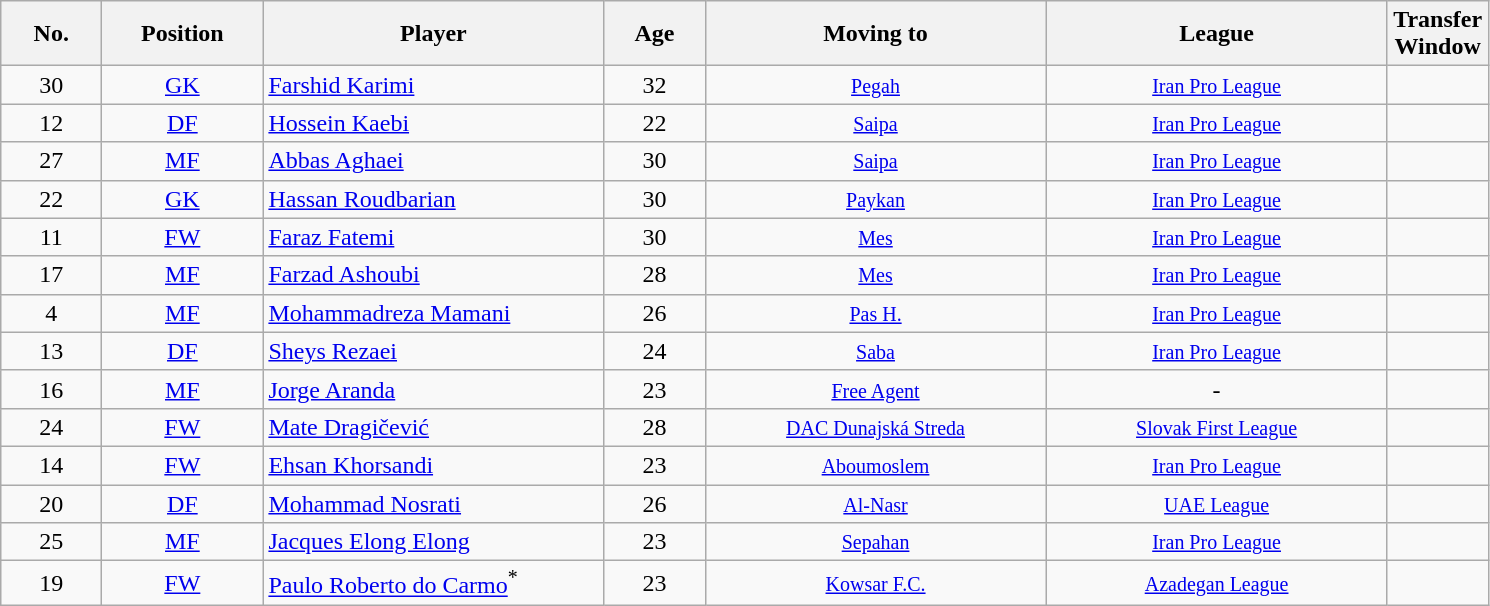<table class="wikitable sortable" style="text-align: center;">
<tr>
<th width=60><strong>No.</strong></th>
<th width=100><strong>Position</strong></th>
<th width=220><strong>Player</strong></th>
<th width=60><strong>Age</strong></th>
<th width=220><strong>Moving to</strong></th>
<th width=220><strong>League</strong></th>
<th width=60><strong>Transfer Window</strong></th>
</tr>
<tr ||>
<td>30</td>
<td style="text-align:center"><a href='#'>GK</a></td>
<td style="text-align:left"> <a href='#'>Farshid Karimi</a></td>
<td>32</td>
<td><small><a href='#'>Pegah</a></small></td>
<td><small><a href='#'>Iran Pro League</a></small></td>
<td></td>
</tr>
<tr>
<td>12</td>
<td style="text-align:center"><a href='#'>DF</a></td>
<td style="text-align:left"> <a href='#'>Hossein Kaebi</a></td>
<td>22</td>
<td><small><a href='#'>Saipa</a></small></td>
<td><small><a href='#'>Iran Pro League</a></small></td>
<td></td>
</tr>
<tr>
<td>27</td>
<td style="text-align:center"><a href='#'>MF</a></td>
<td style="text-align:left"> <a href='#'>Abbas Aghaei</a></td>
<td>30</td>
<td><small><a href='#'>Saipa</a></small></td>
<td><small><a href='#'>Iran Pro League</a></small></td>
<td></td>
</tr>
<tr>
<td>22</td>
<td style="text-align:center"><a href='#'>GK</a></td>
<td style="text-align:left"> <a href='#'>Hassan Roudbarian</a></td>
<td>30</td>
<td><small><a href='#'>Paykan</a></small></td>
<td><small><a href='#'>Iran Pro League</a></small></td>
<td></td>
</tr>
<tr>
<td>11</td>
<td style="text-align:center"><a href='#'>FW</a></td>
<td style="text-align:left"> <a href='#'>Faraz Fatemi</a></td>
<td>30</td>
<td><small> <a href='#'>Mes</a> </small></td>
<td><small><a href='#'>Iran Pro League</a></small></td>
<td></td>
</tr>
<tr>
<td>17</td>
<td style="text-align:center"><a href='#'>MF</a></td>
<td style="text-align:left"> <a href='#'>Farzad Ashoubi</a></td>
<td>28</td>
<td><small> <a href='#'>Mes</a> </small></td>
<td><small><a href='#'>Iran Pro League</a></small></td>
<td></td>
</tr>
<tr>
<td>4</td>
<td style="text-align:center"><a href='#'>MF</a></td>
<td style="text-align:left"> <a href='#'>Mohammadreza Mamani</a></td>
<td>26</td>
<td><small> <a href='#'>Pas H.</a></small></td>
<td><small><a href='#'>Iran Pro League</a></small></td>
<td></td>
</tr>
<tr>
<td>13</td>
<td style="text-align:center"><a href='#'>DF</a></td>
<td style="text-align:left"> <a href='#'>Sheys Rezaei</a></td>
<td>24</td>
<td><small> <a href='#'>Saba</a></small></td>
<td><small><a href='#'>Iran Pro League</a></small></td>
<td></td>
</tr>
<tr>
<td>16</td>
<td style="text-align:center"><a href='#'>MF</a></td>
<td style="text-align:left"> <a href='#'>Jorge Aranda</a></td>
<td>23</td>
<td><small><a href='#'>Free Agent</a></small></td>
<td>-</td>
<td></td>
</tr>
<tr>
<td>24</td>
<td style="text-align:center"><a href='#'>FW</a></td>
<td style="text-align:left"> <a href='#'>Mate Dragičević</a></td>
<td>28</td>
<td><small><a href='#'>DAC Dunajská Streda</a></small></td>
<td><small><a href='#'>Slovak First League</a></small></td>
<td></td>
</tr>
<tr>
<td>14</td>
<td style="text-align:center"><a href='#'>FW</a></td>
<td style="text-align:left"> <a href='#'>Ehsan Khorsandi</a></td>
<td>23</td>
<td><small> <a href='#'>Aboumoslem</a></small></td>
<td><small><a href='#'>Iran Pro League</a></small></td>
<td></td>
</tr>
<tr>
<td>20</td>
<td style="text-align:center"><a href='#'>DF</a></td>
<td style="text-align:left"> <a href='#'>Mohammad Nosrati</a></td>
<td>26</td>
<td><small> <a href='#'>Al-Nasr</a></small></td>
<td><small><a href='#'>UAE League</a></small></td>
<td></td>
</tr>
<tr>
<td>25</td>
<td style="text-align:center"><a href='#'>MF</a></td>
<td style="text-align:left"> <a href='#'>Jacques Elong Elong</a></td>
<td>23</td>
<td><small> <a href='#'>Sepahan</a></small></td>
<td><small><a href='#'>Iran Pro League</a></small></td>
<td></td>
</tr>
<tr>
<td>19</td>
<td style="text-align:center"><a href='#'>FW</a></td>
<td style="text-align:left"> <a href='#'>Paulo Roberto do Carmo</a><sup>*</sup></td>
<td>23</td>
<td><small><a href='#'>Kowsar F.C.</a></small></td>
<td><small><a href='#'>Azadegan League</a></small></td>
<td></td>
</tr>
</table>
